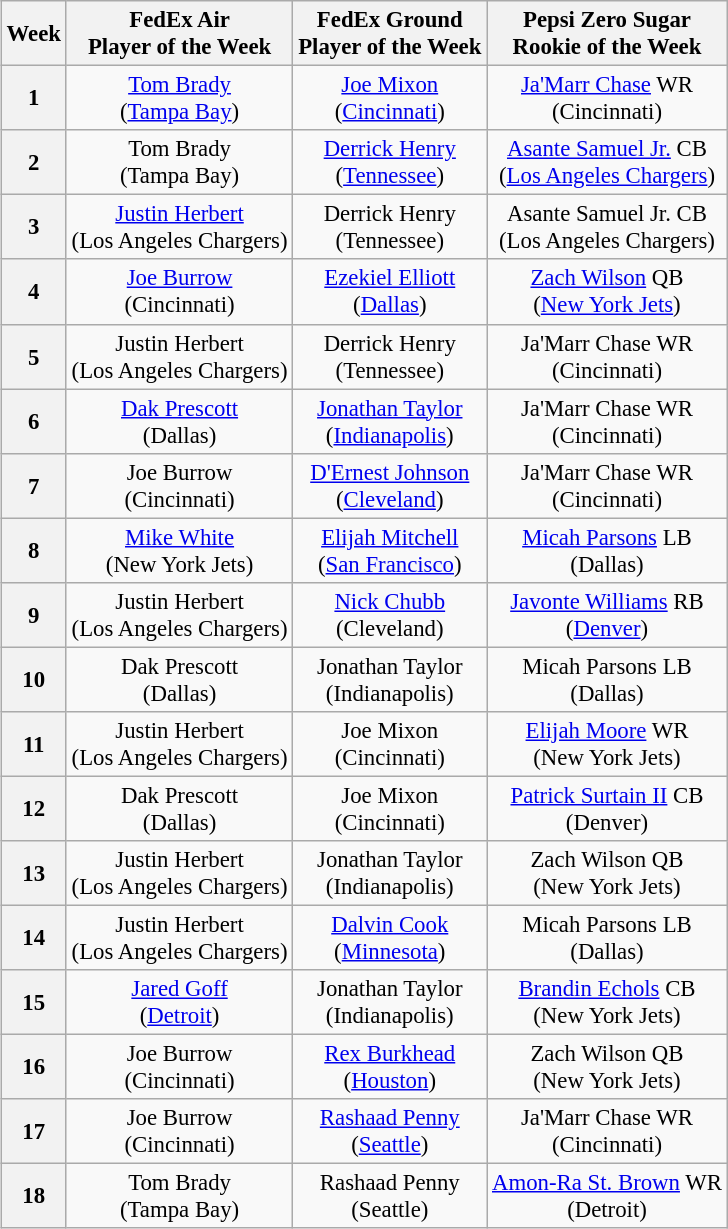<table border=0>
<tr valign="top">
<td><br><table class="wikitable" style="font-size: 95%; text-align: center;">
<tr>
<th>Week</th>
<th>FedEx Air<br>Player of the Week</th>
<th>FedEx Ground<br>Player of the Week</th>
<th>Pepsi Zero Sugar<br>Rookie of the Week</th>
</tr>
<tr>
<th>1</th>
<td><a href='#'>Tom Brady</a><br>(<a href='#'>Tampa Bay</a>)</td>
<td><a href='#'>Joe Mixon</a><br>(<a href='#'>Cincinnati</a>)</td>
<td><a href='#'>Ja'Marr Chase</a> WR<br>(Cincinnati)</td>
</tr>
<tr>
<th>2</th>
<td>Tom Brady<br>(Tampa Bay)</td>
<td><a href='#'>Derrick Henry</a><br>(<a href='#'>Tennessee</a>)</td>
<td><a href='#'>Asante Samuel Jr.</a> CB<br>(<a href='#'>Los Angeles Chargers</a>)</td>
</tr>
<tr>
<th>3</th>
<td><a href='#'>Justin Herbert</a><br>(Los Angeles Chargers)</td>
<td>Derrick Henry<br>(Tennessee)</td>
<td>Asante Samuel Jr. CB<br>(Los Angeles Chargers)</td>
</tr>
<tr>
<th>4</th>
<td><a href='#'>Joe Burrow</a><br>(Cincinnati)</td>
<td><a href='#'>Ezekiel Elliott</a><br>(<a href='#'>Dallas</a>)</td>
<td><a href='#'>Zach Wilson</a> QB<br>(<a href='#'>New York Jets</a>)</td>
</tr>
<tr>
<th>5</th>
<td>Justin Herbert<br>(Los Angeles Chargers)</td>
<td>Derrick Henry<br>(Tennessee)</td>
<td>Ja'Marr Chase WR<br>(Cincinnati)</td>
</tr>
<tr>
<th>6</th>
<td><a href='#'>Dak Prescott</a><br>(Dallas)</td>
<td><a href='#'>Jonathan Taylor</a><br>(<a href='#'>Indianapolis</a>)</td>
<td>Ja'Marr Chase WR<br>(Cincinnati)</td>
</tr>
<tr>
<th>7</th>
<td>Joe Burrow<br>(Cincinnati)</td>
<td><a href='#'>D'Ernest Johnson</a><br>(<a href='#'>Cleveland</a>)</td>
<td>Ja'Marr Chase WR<br>(Cincinnati)</td>
</tr>
<tr>
<th>8</th>
<td><a href='#'>Mike White</a><br>(New York Jets)</td>
<td><a href='#'>Elijah Mitchell</a><br>(<a href='#'>San Francisco</a>)</td>
<td><a href='#'>Micah Parsons</a> LB<br>(Dallas)</td>
</tr>
<tr>
<th>9</th>
<td>Justin Herbert<br>(Los Angeles Chargers)</td>
<td><a href='#'>Nick Chubb</a><br>(Cleveland)</td>
<td><a href='#'>Javonte Williams</a> RB<br>(<a href='#'>Denver</a>)</td>
</tr>
<tr>
<th>10</th>
<td>Dak Prescott<br>(Dallas)</td>
<td>Jonathan Taylor<br>(Indianapolis)</td>
<td>Micah Parsons LB<br>(Dallas)</td>
</tr>
<tr>
<th>11</th>
<td>Justin Herbert<br>(Los Angeles Chargers)</td>
<td>Joe Mixon<br>(Cincinnati)</td>
<td><a href='#'>Elijah Moore</a> WR<br>(New York Jets)</td>
</tr>
<tr>
<th>12</th>
<td>Dak Prescott<br>(Dallas)</td>
<td>Joe Mixon<br>(Cincinnati)</td>
<td><a href='#'>Patrick Surtain II</a> CB<br>(Denver)</td>
</tr>
<tr>
<th>13</th>
<td>Justin Herbert<br>(Los Angeles Chargers)</td>
<td>Jonathan Taylor<br>(Indianapolis)</td>
<td>Zach Wilson QB<br>(New York Jets)</td>
</tr>
<tr>
<th>14</th>
<td>Justin Herbert<br>(Los Angeles Chargers)</td>
<td><a href='#'>Dalvin Cook</a><br>(<a href='#'>Minnesota</a>)</td>
<td>Micah Parsons LB<br>(Dallas)</td>
</tr>
<tr>
<th>15</th>
<td><a href='#'>Jared Goff</a><br>(<a href='#'>Detroit</a>)</td>
<td>Jonathan Taylor<br>(Indianapolis)</td>
<td><a href='#'>Brandin Echols</a> CB<br>(New York Jets)</td>
</tr>
<tr>
<th>16</th>
<td>Joe Burrow<br>(Cincinnati)</td>
<td><a href='#'>Rex Burkhead</a><br>(<a href='#'>Houston</a>)</td>
<td>Zach Wilson QB<br>(New York Jets)</td>
</tr>
<tr>
<th>17</th>
<td>Joe Burrow<br>(Cincinnati)</td>
<td><a href='#'>Rashaad Penny</a><br>(<a href='#'>Seattle</a>)</td>
<td>Ja'Marr Chase WR<br>(Cincinnati)</td>
</tr>
<tr>
<th>18</th>
<td>Tom Brady<br>(Tampa Bay)</td>
<td>Rashaad Penny<br>(Seattle)</td>
<td><a href='#'>Amon-Ra St. Brown</a> WR<br>(Detroit)</td>
</tr>
</table>
</td>
</tr>
</table>
